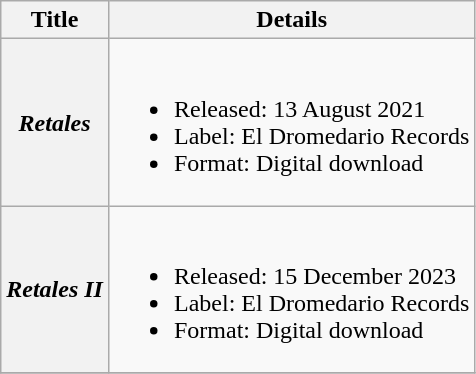<table class="wikitable plainrowheaders" style="text-align:left;">
<tr>
<th>Title</th>
<th>Details</th>
</tr>
<tr>
<th scope="row"><em>Retales</em></th>
<td><br><ul><li>Released: 13 August 2021</li><li>Label: El Dromedario Records</li><li>Format: Digital download</li></ul></td>
</tr>
<tr>
<th scope="row"><em>Retales II</em></th>
<td><br><ul><li>Released: 15 December 2023</li><li>Label: El Dromedario Records</li><li>Format: Digital download</li></ul></td>
</tr>
<tr>
</tr>
</table>
